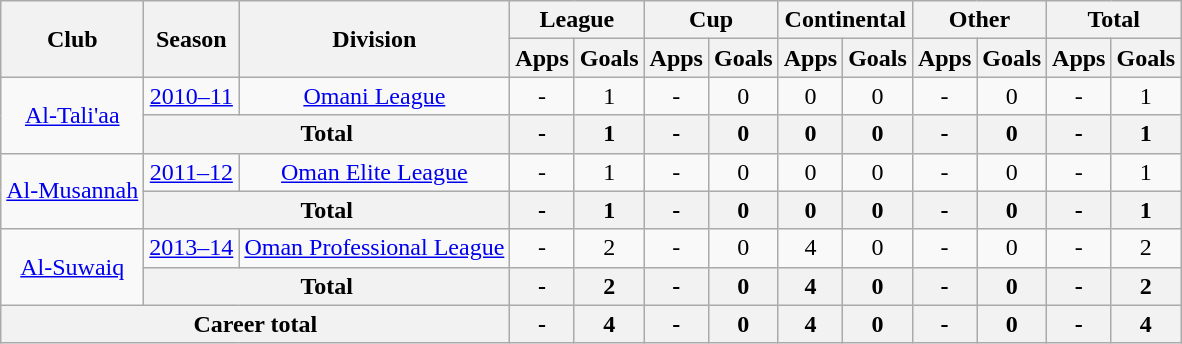<table class="wikitable" style="text-align: center;">
<tr>
<th rowspan="2">Club</th>
<th rowspan="2">Season</th>
<th rowspan="2">Division</th>
<th colspan="2">League</th>
<th colspan="2">Cup</th>
<th colspan="2">Continental</th>
<th colspan="2">Other</th>
<th colspan="2">Total</th>
</tr>
<tr>
<th>Apps</th>
<th>Goals</th>
<th>Apps</th>
<th>Goals</th>
<th>Apps</th>
<th>Goals</th>
<th>Apps</th>
<th>Goals</th>
<th>Apps</th>
<th>Goals</th>
</tr>
<tr>
<td rowspan="2"><a href='#'>Al-Tali'aa</a></td>
<td><a href='#'>2010–11</a></td>
<td rowspan="1"><a href='#'>Omani League</a></td>
<td>-</td>
<td>1</td>
<td>-</td>
<td>0</td>
<td>0</td>
<td>0</td>
<td>-</td>
<td>0</td>
<td>-</td>
<td>1</td>
</tr>
<tr>
<th colspan="2">Total</th>
<th>-</th>
<th>1</th>
<th>-</th>
<th>0</th>
<th>0</th>
<th>0</th>
<th>-</th>
<th>0</th>
<th>-</th>
<th>1</th>
</tr>
<tr>
<td rowspan="2"><a href='#'>Al-Musannah</a></td>
<td><a href='#'>2011–12</a></td>
<td rowspan="1"><a href='#'>Oman Elite League</a></td>
<td>-</td>
<td>1</td>
<td>-</td>
<td>0</td>
<td>0</td>
<td>0</td>
<td>-</td>
<td>0</td>
<td>-</td>
<td>1</td>
</tr>
<tr>
<th colspan="2">Total</th>
<th>-</th>
<th>1</th>
<th>-</th>
<th>0</th>
<th>0</th>
<th>0</th>
<th>-</th>
<th>0</th>
<th>-</th>
<th>1</th>
</tr>
<tr>
<td rowspan="2"><a href='#'>Al-Suwaiq</a></td>
<td><a href='#'>2013–14</a></td>
<td rowspan="1"><a href='#'>Oman Professional League</a></td>
<td>-</td>
<td>2</td>
<td>-</td>
<td>0</td>
<td>4</td>
<td>0</td>
<td>-</td>
<td>0</td>
<td>-</td>
<td>2</td>
</tr>
<tr>
<th colspan="2">Total</th>
<th>-</th>
<th>2</th>
<th>-</th>
<th>0</th>
<th>4</th>
<th>0</th>
<th>-</th>
<th>0</th>
<th>-</th>
<th>2</th>
</tr>
<tr>
<th colspan="3">Career total</th>
<th>-</th>
<th>4</th>
<th>-</th>
<th>0</th>
<th>4</th>
<th>0</th>
<th>-</th>
<th>0</th>
<th>-</th>
<th>4</th>
</tr>
</table>
